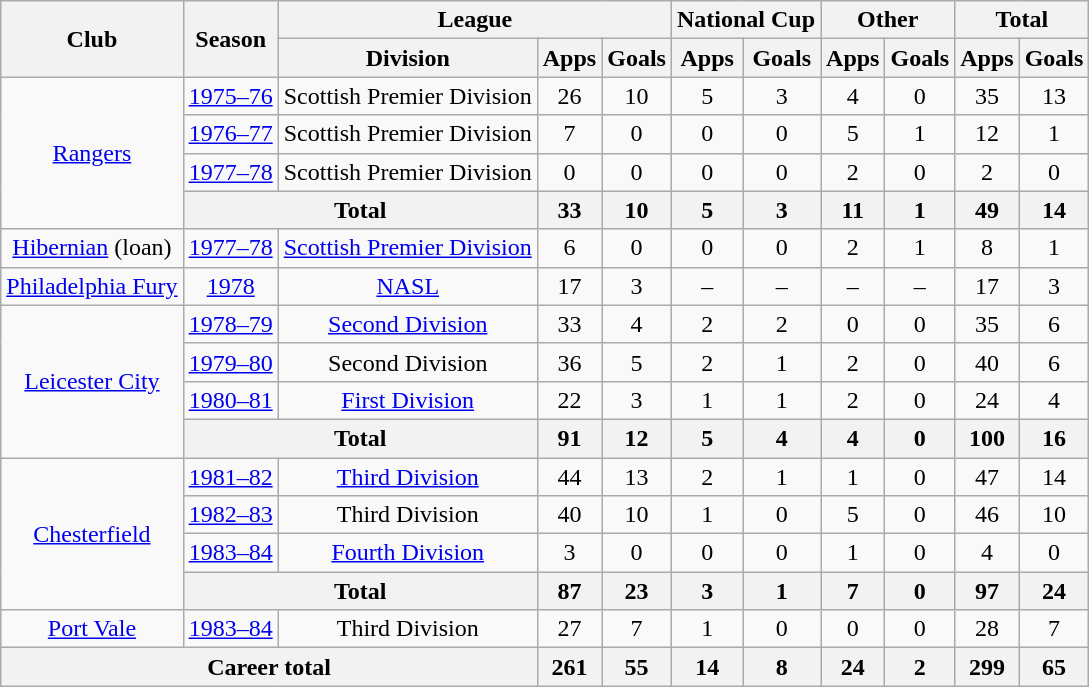<table class="wikitable" style="text-align: center;">
<tr>
<th rowspan="2">Club</th>
<th rowspan="2">Season</th>
<th colspan="3">League</th>
<th colspan="2">National Cup</th>
<th colspan="2">Other</th>
<th colspan="2">Total</th>
</tr>
<tr>
<th>Division</th>
<th>Apps</th>
<th>Goals</th>
<th>Apps</th>
<th>Goals</th>
<th>Apps</th>
<th>Goals</th>
<th>Apps</th>
<th>Goals</th>
</tr>
<tr>
<td rowspan="4"><a href='#'>Rangers</a></td>
<td><a href='#'>1975–76</a></td>
<td>Scottish Premier Division</td>
<td>26</td>
<td>10</td>
<td>5</td>
<td>3</td>
<td>4</td>
<td>0</td>
<td>35</td>
<td>13</td>
</tr>
<tr>
<td><a href='#'>1976–77</a></td>
<td>Scottish Premier Division</td>
<td>7</td>
<td>0</td>
<td>0</td>
<td>0</td>
<td>5</td>
<td>1</td>
<td>12</td>
<td>1</td>
</tr>
<tr>
<td><a href='#'>1977–78</a></td>
<td>Scottish Premier Division</td>
<td>0</td>
<td>0</td>
<td>0</td>
<td>0</td>
<td>2</td>
<td>0</td>
<td>2</td>
<td>0</td>
</tr>
<tr>
<th colspan="2">Total</th>
<th>33</th>
<th>10</th>
<th>5</th>
<th>3</th>
<th>11</th>
<th>1</th>
<th>49</th>
<th>14</th>
</tr>
<tr>
<td><a href='#'>Hibernian</a> (loan)</td>
<td><a href='#'>1977–78</a></td>
<td><a href='#'>Scottish Premier Division</a></td>
<td>6</td>
<td>0</td>
<td>0</td>
<td>0</td>
<td>2</td>
<td>1</td>
<td>8</td>
<td>1</td>
</tr>
<tr>
<td><a href='#'>Philadelphia Fury</a></td>
<td><a href='#'>1978</a></td>
<td><a href='#'>NASL</a></td>
<td>17</td>
<td>3</td>
<td>–</td>
<td>–</td>
<td>–</td>
<td>–</td>
<td>17</td>
<td>3</td>
</tr>
<tr>
<td rowspan="4"><a href='#'>Leicester City</a></td>
<td><a href='#'>1978–79</a></td>
<td><a href='#'>Second Division</a></td>
<td>33</td>
<td>4</td>
<td>2</td>
<td>2</td>
<td>0</td>
<td>0</td>
<td>35</td>
<td>6</td>
</tr>
<tr>
<td><a href='#'>1979–80</a></td>
<td>Second Division</td>
<td>36</td>
<td>5</td>
<td>2</td>
<td>1</td>
<td>2</td>
<td>0</td>
<td>40</td>
<td>6</td>
</tr>
<tr>
<td><a href='#'>1980–81</a></td>
<td><a href='#'>First Division</a></td>
<td>22</td>
<td>3</td>
<td>1</td>
<td>1</td>
<td>2</td>
<td>0</td>
<td>24</td>
<td>4</td>
</tr>
<tr>
<th colspan="2">Total</th>
<th>91</th>
<th>12</th>
<th>5</th>
<th>4</th>
<th>4</th>
<th>0</th>
<th>100</th>
<th>16</th>
</tr>
<tr>
<td rowspan="4"><a href='#'>Chesterfield</a></td>
<td><a href='#'>1981–82</a></td>
<td><a href='#'>Third Division</a></td>
<td>44</td>
<td>13</td>
<td>2</td>
<td>1</td>
<td>1</td>
<td>0</td>
<td>47</td>
<td>14</td>
</tr>
<tr>
<td><a href='#'>1982–83</a></td>
<td>Third Division</td>
<td>40</td>
<td>10</td>
<td>1</td>
<td>0</td>
<td>5</td>
<td>0</td>
<td>46</td>
<td>10</td>
</tr>
<tr>
<td><a href='#'>1983–84</a></td>
<td><a href='#'>Fourth Division</a></td>
<td>3</td>
<td>0</td>
<td>0</td>
<td>0</td>
<td>1</td>
<td>0</td>
<td>4</td>
<td>0</td>
</tr>
<tr>
<th colspan="2">Total</th>
<th>87</th>
<th>23</th>
<th>3</th>
<th>1</th>
<th>7</th>
<th>0</th>
<th>97</th>
<th>24</th>
</tr>
<tr>
<td><a href='#'>Port Vale</a></td>
<td><a href='#'>1983–84</a></td>
<td>Third Division</td>
<td>27</td>
<td>7</td>
<td>1</td>
<td>0</td>
<td>0</td>
<td>0</td>
<td>28</td>
<td>7</td>
</tr>
<tr>
<th colspan="3">Career total</th>
<th>261</th>
<th>55</th>
<th>14</th>
<th>8</th>
<th>24</th>
<th>2</th>
<th>299</th>
<th>65</th>
</tr>
</table>
